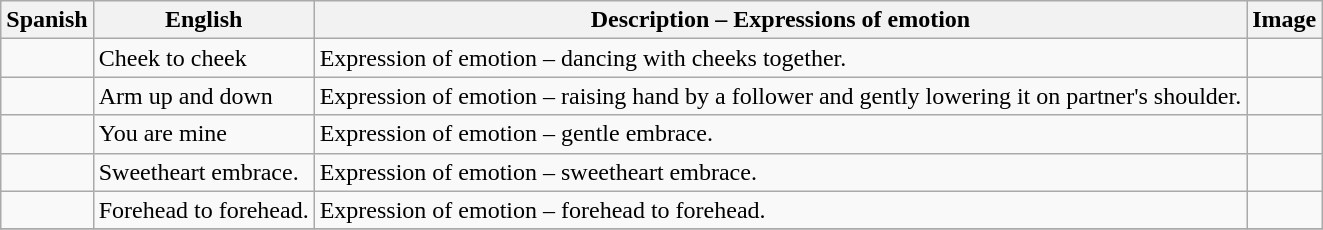<table class="wikitable sortable">
<tr>
<th>Spanish</th>
<th>English</th>
<th>Description – Expressions of emotion</th>
<th class="unsortable">Image</th>
</tr>
<tr>
<td></td>
<td>Cheek to cheek</td>
<td>Expression of emotion – dancing with cheeks together.</td>
<td></td>
</tr>
<tr>
<td></td>
<td>Arm up and down</td>
<td>Expression of emotion – raising hand by a follower and gently lowering it on partner's shoulder.</td>
<td></td>
</tr>
<tr>
<td></td>
<td>You are mine</td>
<td>Expression of emotion – gentle embrace.</td>
<td></td>
</tr>
<tr>
<td></td>
<td>Sweetheart embrace.</td>
<td>Expression of emotion – sweetheart embrace.</td>
<td></td>
</tr>
<tr>
<td></td>
<td>Forehead to forehead.</td>
<td>Expression of emotion – forehead to forehead.</td>
<td></td>
</tr>
<tr>
</tr>
</table>
